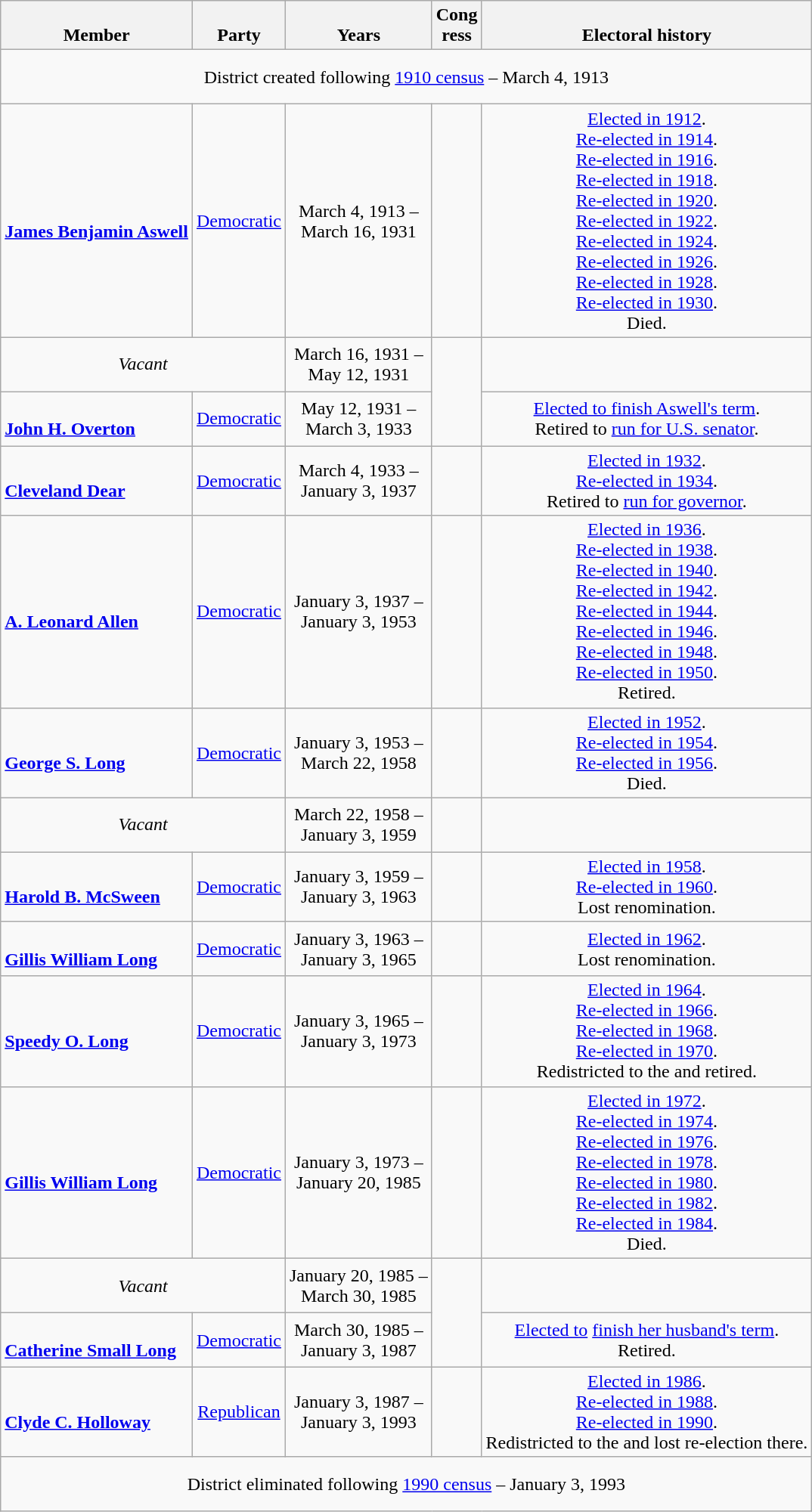<table class=wikitable style="text-align:center">
<tr valign=bottom>
<th>Member<br></th>
<th>Party</th>
<th>Years</th>
<th>Cong<br>ress</th>
<th>Electoral history</th>
</tr>
<tr style="height:3em">
<td colspan=5>District created following <a href='#'>1910 census</a> – March 4, 1913</td>
</tr>
<tr style="height:3em">
<td align=left><br><strong><a href='#'>James Benjamin Aswell</a></strong><br></td>
<td><a href='#'>Democratic</a></td>
<td nowrap>March 4, 1913 –<br>March 16, 1931</td>
<td></td>
<td><a href='#'>Elected in 1912</a>.<br><a href='#'>Re-elected in 1914</a>.<br><a href='#'>Re-elected in 1916</a>.<br><a href='#'>Re-elected in 1918</a>.<br><a href='#'>Re-elected in 1920</a>.<br><a href='#'>Re-elected in 1922</a>.<br><a href='#'>Re-elected in 1924</a>.<br><a href='#'>Re-elected in 1926</a>.<br><a href='#'>Re-elected in 1928</a>.<br><a href='#'>Re-elected in 1930</a>.<br>Died.</td>
</tr>
<tr style="height:3em">
<td colspan=2><em>Vacant</em></td>
<td nowrap>March 16, 1931 –<br>May 12, 1931</td>
<td rowspan=2></td>
<td></td>
</tr>
<tr style="height:3em">
<td align=left><br><strong><a href='#'>John H. Overton</a></strong><br></td>
<td><a href='#'>Democratic</a></td>
<td nowrap>May 12, 1931 –<br>March 3, 1933</td>
<td><a href='#'>Elected to finish Aswell's term</a>.<br>Retired to <a href='#'>run for U.S. senator</a>.</td>
</tr>
<tr style="height:3em">
<td align=left><br><strong><a href='#'>Cleveland Dear</a></strong><br></td>
<td><a href='#'>Democratic</a></td>
<td nowrap>March 4, 1933 –<br>January 3, 1937</td>
<td></td>
<td><a href='#'>Elected in 1932</a>.<br><a href='#'>Re-elected in 1934</a>.<br>Retired to <a href='#'>run for governor</a>.</td>
</tr>
<tr style="height:3em">
<td align=left><br><strong><a href='#'>A. Leonard Allen</a></strong><br></td>
<td><a href='#'>Democratic</a></td>
<td nowrap>January 3, 1937 –<br>January 3, 1953</td>
<td></td>
<td><a href='#'>Elected in 1936</a>.<br><a href='#'>Re-elected in 1938</a>.<br><a href='#'>Re-elected in 1940</a>.<br><a href='#'>Re-elected in 1942</a>.<br><a href='#'>Re-elected in 1944</a>.<br><a href='#'>Re-elected in 1946</a>.<br><a href='#'>Re-elected in 1948</a>.<br><a href='#'>Re-elected in 1950</a>.<br>Retired.</td>
</tr>
<tr style="height:3em">
<td align=left><br><strong><a href='#'>George S. Long</a></strong><br></td>
<td><a href='#'>Democratic</a></td>
<td nowrap>January 3, 1953 –<br>March 22, 1958</td>
<td></td>
<td><a href='#'>Elected in 1952</a>.<br><a href='#'>Re-elected in 1954</a>.<br><a href='#'>Re-elected in 1956</a>.<br>Died.</td>
</tr>
<tr style="height:3em">
<td colspan=2><em>Vacant</em></td>
<td nowrap>March 22, 1958 –<br>January 3, 1959</td>
<td></td>
<td></td>
</tr>
<tr style="height:3em">
<td align=left><br><strong><a href='#'>Harold B. McSween</a></strong><br></td>
<td><a href='#'>Democratic</a></td>
<td nowrap>January 3, 1959 –<br>January 3, 1963</td>
<td></td>
<td><a href='#'>Elected in 1958</a>.<br><a href='#'>Re-elected in 1960</a>.<br>Lost renomination.</td>
</tr>
<tr style="height:3em">
<td align=left><br><strong><a href='#'>Gillis William Long</a></strong><br></td>
<td><a href='#'>Democratic</a></td>
<td nowrap>January 3, 1963 –<br>January 3, 1965</td>
<td></td>
<td><a href='#'>Elected in 1962</a>.<br>Lost renomination.</td>
</tr>
<tr style="height:3em">
<td align=left><br><strong><a href='#'>Speedy O. Long</a></strong><br></td>
<td><a href='#'>Democratic</a></td>
<td nowrap>January 3, 1965 –<br>January 3, 1973</td>
<td></td>
<td><a href='#'>Elected in 1964</a>.<br><a href='#'>Re-elected in 1966</a>.<br><a href='#'>Re-elected in 1968</a>.<br><a href='#'>Re-elected in 1970</a>.<br>Redistricted to the  and retired.</td>
</tr>
<tr style="height:3em">
<td align=left><br><strong><a href='#'>Gillis William Long</a></strong><br></td>
<td><a href='#'>Democratic</a></td>
<td nowrap>January 3, 1973 –<br>January 20, 1985</td>
<td></td>
<td><a href='#'>Elected in 1972</a>.<br><a href='#'>Re-elected in 1974</a>.<br><a href='#'>Re-elected in 1976</a>.<br><a href='#'>Re-elected in 1978</a>.<br><a href='#'>Re-elected in 1980</a>.<br><a href='#'>Re-elected in 1982</a>.<br><a href='#'>Re-elected in 1984</a>.<br>Died.</td>
</tr>
<tr style="height:3em">
<td colspan=2><em>Vacant</em></td>
<td nowrap>January 20, 1985 –<br>March 30, 1985</td>
<td rowspan=2></td>
<td></td>
</tr>
<tr style="height:3em">
<td align=left><br><strong><a href='#'>Catherine Small Long</a></strong><br></td>
<td><a href='#'>Democratic</a></td>
<td nowrap>March 30, 1985 –<br>January 3, 1987</td>
<td><a href='#'>Elected to</a> <a href='#'>finish her husband's term</a>.<br>Retired.</td>
</tr>
<tr style="height:3em">
<td align=left><br><strong><a href='#'>Clyde C. Holloway</a></strong><br></td>
<td><a href='#'>Republican</a></td>
<td nowrap>January 3, 1987 –<br>January 3, 1993</td>
<td></td>
<td><a href='#'>Elected in 1986</a>.<br><a href='#'>Re-elected in 1988</a>.<br><a href='#'>Re-elected in 1990</a>.<br>Redistricted to the  and lost re-election there.</td>
</tr>
<tr style="height:3em">
<td colspan=5>District eliminated following <a href='#'>1990 census</a> – January 3, 1993</td>
</tr>
</table>
